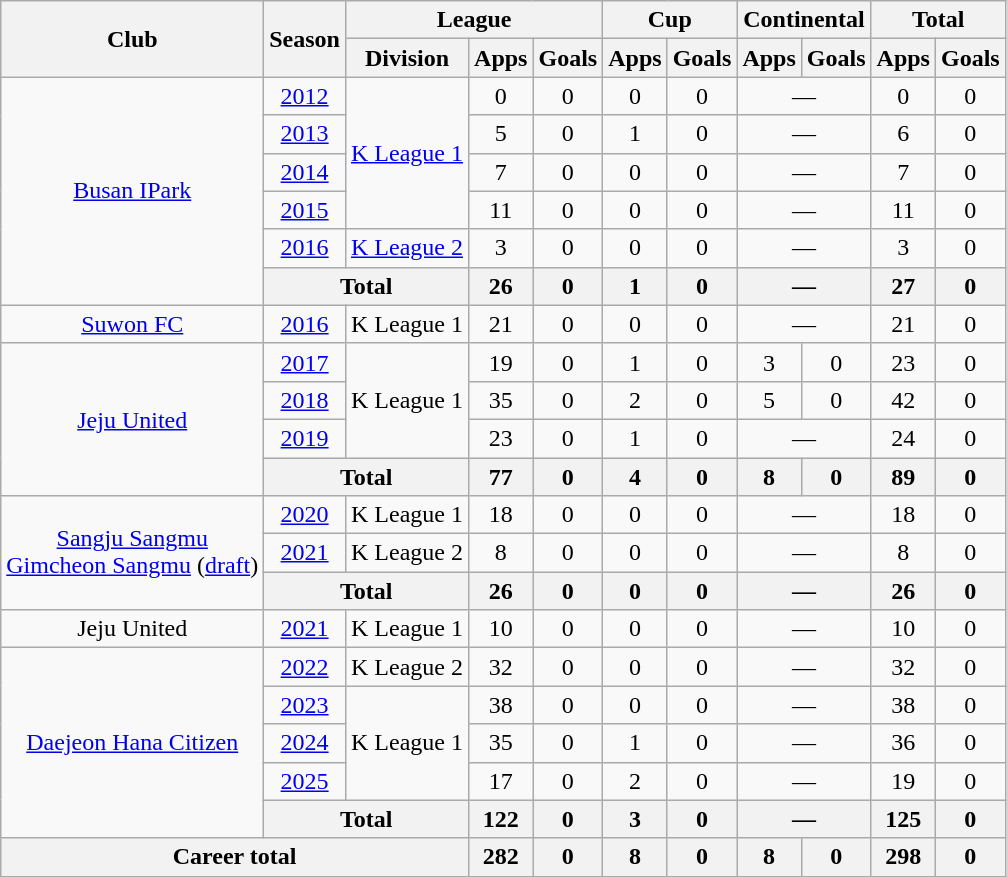<table class="wikitable" style="text-align:center">
<tr>
<th rowspan="2">Club</th>
<th rowspan="2">Season</th>
<th colspan="3">League</th>
<th colspan="2">Cup</th>
<th colspan="2">Continental</th>
<th colspan="2">Total</th>
</tr>
<tr>
<th>Division</th>
<th>Apps</th>
<th>Goals</th>
<th>Apps</th>
<th>Goals</th>
<th>Apps</th>
<th>Goals</th>
<th>Apps</th>
<th>Goals</th>
</tr>
<tr>
<td rowspan="6"><a href='#'>Busan IPark</a></td>
<td><a href='#'>2012</a></td>
<td rowspan="4"><a href='#'>K League 1</a></td>
<td>0</td>
<td>0</td>
<td>0</td>
<td>0</td>
<td colspan=2>—</td>
<td>0</td>
<td>0</td>
</tr>
<tr>
<td><a href='#'>2013</a></td>
<td>5</td>
<td>0</td>
<td>1</td>
<td>0</td>
<td colspan=2>—</td>
<td>6</td>
<td>0</td>
</tr>
<tr>
<td><a href='#'>2014</a></td>
<td>7</td>
<td>0</td>
<td>0</td>
<td>0</td>
<td colspan=2>—</td>
<td>7</td>
<td>0</td>
</tr>
<tr>
<td><a href='#'>2015</a></td>
<td>11</td>
<td>0</td>
<td>0</td>
<td>0</td>
<td colspan=2>—</td>
<td>11</td>
<td>0</td>
</tr>
<tr>
<td><a href='#'>2016</a></td>
<td><a href='#'>K League 2</a></td>
<td>3</td>
<td>0</td>
<td>0</td>
<td>0</td>
<td colspan=2>—</td>
<td>3</td>
<td>0</td>
</tr>
<tr>
<th colspan="2">Total</th>
<th>26</th>
<th>0</th>
<th>1</th>
<th>0</th>
<th colspan=2>—</th>
<th>27</th>
<th>0</th>
</tr>
<tr>
<td rowspan="1"><a href='#'>Suwon FC</a></td>
<td><a href='#'>2016</a></td>
<td>K League 1</td>
<td>21</td>
<td>0</td>
<td>0</td>
<td>0</td>
<td colspan=2>—</td>
<td>21</td>
<td>0</td>
</tr>
<tr>
<td rowspan="4"><a href='#'>Jeju United</a></td>
<td><a href='#'>2017</a></td>
<td rowspan="3">K League 1</td>
<td>19</td>
<td>0</td>
<td>1</td>
<td>0</td>
<td>3</td>
<td>0</td>
<td>23</td>
<td>0</td>
</tr>
<tr>
<td><a href='#'>2018</a></td>
<td>35</td>
<td>0</td>
<td>2</td>
<td>0</td>
<td>5</td>
<td>0</td>
<td>42</td>
<td>0</td>
</tr>
<tr>
<td><a href='#'>2019</a></td>
<td>23</td>
<td>0</td>
<td>1</td>
<td>0</td>
<td colspan="2">—</td>
<td>24</td>
<td>0</td>
</tr>
<tr>
<th colspan="2">Total</th>
<th>77</th>
<th>0</th>
<th>4</th>
<th>0</th>
<th>8</th>
<th>0</th>
<th>89</th>
<th>0</th>
</tr>
<tr>
<td rowspan="3"><a href='#'>Sangju Sangmu</a><br><a href='#'>Gimcheon Sangmu</a> (<a href='#'>draft</a>)</td>
<td><a href='#'>2020</a></td>
<td>K League 1</td>
<td>18</td>
<td>0</td>
<td>0</td>
<td>0</td>
<td colspan="2">—</td>
<td>18</td>
<td>0</td>
</tr>
<tr>
<td><a href='#'>2021</a></td>
<td>K League 2</td>
<td>8</td>
<td>0</td>
<td>0</td>
<td>0</td>
<td colspan=2>—</td>
<td>8</td>
<td>0</td>
</tr>
<tr>
<th colspan="2">Total</th>
<th>26</th>
<th>0</th>
<th>0</th>
<th>0</th>
<th colspan=2>—</th>
<th>26</th>
<th>0</th>
</tr>
<tr>
<td>Jeju United</td>
<td><a href='#'>2021</a></td>
<td>K League 1</td>
<td>10</td>
<td>0</td>
<td>0</td>
<td>0</td>
<td colspan="2">—</td>
<td>10</td>
<td>0</td>
</tr>
<tr>
<td rowspan="5"><a href='#'>Daejeon Hana Citizen</a></td>
<td><a href='#'>2022</a></td>
<td>K League 2</td>
<td>32</td>
<td>0</td>
<td>0</td>
<td>0</td>
<td colspan="2">—</td>
<td>32</td>
<td>0</td>
</tr>
<tr>
<td><a href='#'>2023</a></td>
<td rowspan="3">K League 1</td>
<td>38</td>
<td>0</td>
<td>0</td>
<td>0</td>
<td colspan="2">—</td>
<td>38</td>
<td>0</td>
</tr>
<tr>
<td><a href='#'>2024</a></td>
<td>35</td>
<td>0</td>
<td>1</td>
<td>0</td>
<td colspan="2">—</td>
<td>36</td>
<td>0</td>
</tr>
<tr>
<td><a href='#'>2025</a></td>
<td>17</td>
<td>0</td>
<td>2</td>
<td>0</td>
<td colspan="2">—</td>
<td>19</td>
<td>0</td>
</tr>
<tr>
<th colspan="2">Total</th>
<th>122</th>
<th>0</th>
<th>3</th>
<th>0</th>
<th colspan=2>—</th>
<th>125</th>
<th>0</th>
</tr>
<tr>
<th colspan="3">Career total</th>
<th>282</th>
<th>0</th>
<th>8</th>
<th>0</th>
<th>8</th>
<th>0</th>
<th>298</th>
<th>0</th>
</tr>
</table>
